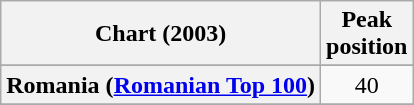<table class="wikitable sortable plainrowheaders" style="text-align:center">
<tr>
<th>Chart (2003)</th>
<th>Peak<br>position</th>
</tr>
<tr>
</tr>
<tr>
</tr>
<tr>
</tr>
<tr>
</tr>
<tr>
</tr>
<tr>
</tr>
<tr>
</tr>
<tr>
<th scope="row">Romania (<a href='#'>Romanian Top 100</a>)</th>
<td>40</td>
</tr>
<tr>
</tr>
<tr>
</tr>
<tr>
</tr>
</table>
